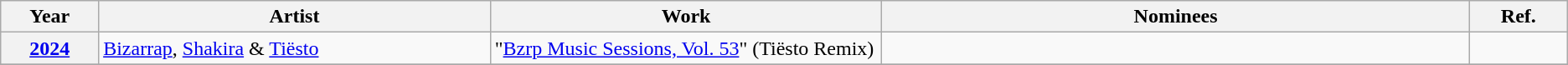<table class="wikitable plainrowheaders sortable">
<tr>
<th scope="col" width="5%">Year</th>
<th scope="col" width="20%">Artist</th>
<th scope="col" width="20%">Work</th>
<th scope="col" class="unsortable" width="30%">Nominees</th>
<th scope="col" class="unsortable" width="5%">Ref.</th>
</tr>
<tr>
<th style="text-align:center;" scope="row"><a href='#'><strong>2024</strong></a></th>
<td><a href='#'>Bizarrap</a>, <a href='#'>Shakira</a> & <a href='#'>Tiësto</a></td>
<td>"<a href='#'>Bzrp Music Sessions, Vol. 53</a>" (Tiësto Remix)</td>
<td></td>
<td align="center"></td>
</tr>
<tr>
</tr>
</table>
